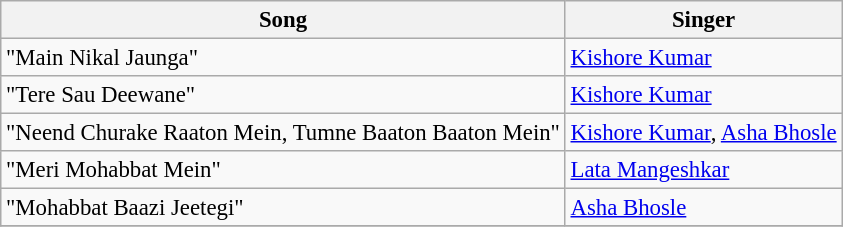<table class="wikitable" style="font-size:95%;">
<tr>
<th>Song</th>
<th>Singer</th>
</tr>
<tr>
<td>"Main Nikal Jaunga"</td>
<td><a href='#'>Kishore Kumar</a></td>
</tr>
<tr>
<td>"Tere Sau Deewane"</td>
<td><a href='#'>Kishore Kumar</a></td>
</tr>
<tr>
<td>"Neend Churake Raaton Mein, Tumne Baaton Baaton Mein"</td>
<td><a href='#'>Kishore Kumar</a>, <a href='#'>Asha Bhosle</a></td>
</tr>
<tr>
<td>"Meri Mohabbat Mein"</td>
<td><a href='#'>Lata Mangeshkar</a></td>
</tr>
<tr>
<td>"Mohabbat Baazi Jeetegi"</td>
<td><a href='#'>Asha Bhosle</a></td>
</tr>
<tr>
</tr>
</table>
